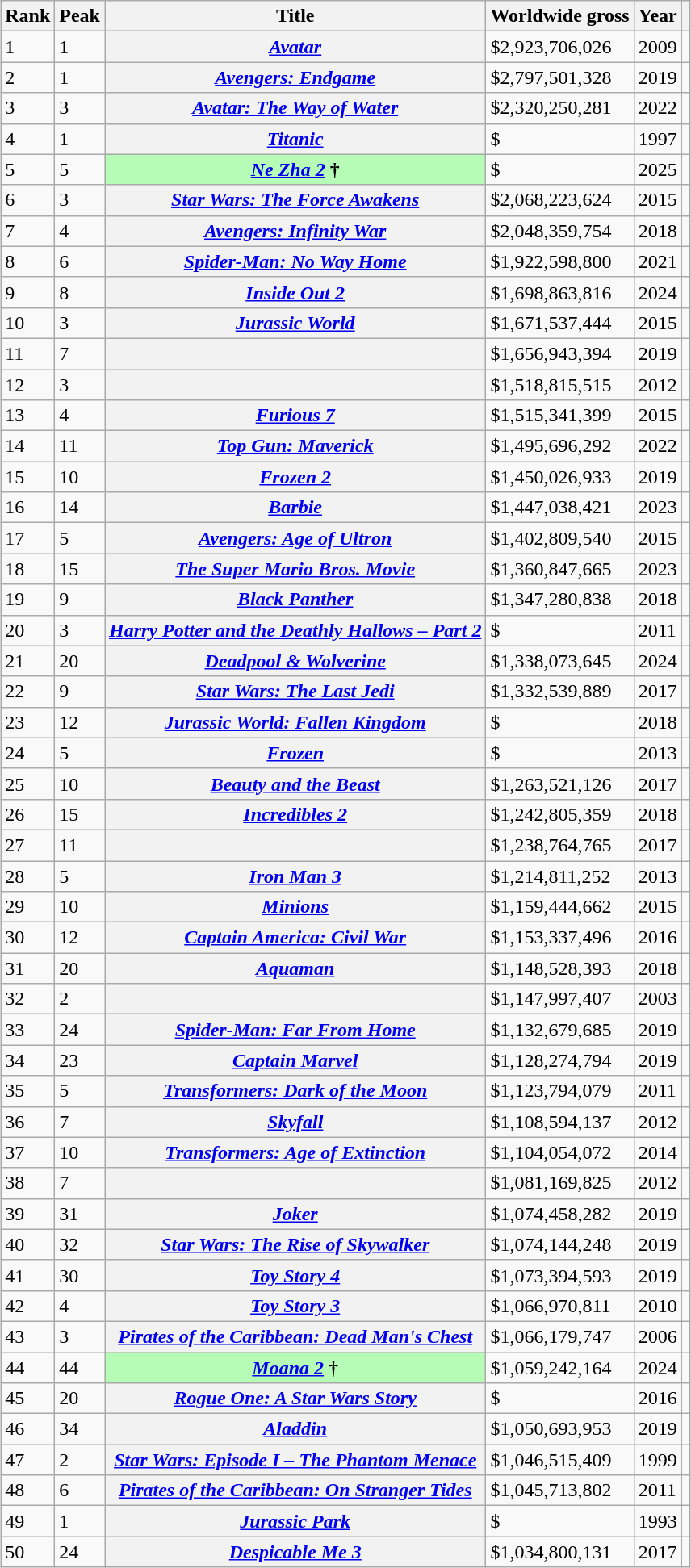<table class="wikitable sortable plainrowheaders sticky-header col4right col5center col6center" style="margin:auto; margin:auto;">
<tr>
<th>Rank</th>
<th>Peak</th>
<th class="unsortable">Title</th>
<th class="unsortable">Worldwide gross</th>
<th>Year</th>
<th class="unsortable"></th>
</tr>
<tr>
<td>1</td>
<td>1</td>
<th scope="row"><em><a href='#'>Avatar</a></em></th>
<td>$2,923,706,026</td>
<td>2009</td>
<td></td>
</tr>
<tr>
<td>2</td>
<td>1</td>
<th scope="row"><em><a href='#'>Avengers: Endgame</a></em></th>
<td>$2,797,501,328</td>
<td data-sort-value="2019-04">2019</td>
<td></td>
</tr>
<tr>
<td>3</td>
<td>3</td>
<th scope="row"><em><a href='#'>Avatar: The Way of Water</a></em></th>
<td>$2,320,250,281</td>
<td data-sort-value="2022-12">2022</td>
<td></td>
</tr>
<tr>
<td>4</td>
<td>1</td>
<th scope="row"><em><a href='#'>Titanic</a></em></th>
<td>$</td>
<td>1997</td>
<td></td>
</tr>
<tr>
<td>5</td>
<td>5</td>
<th scope="row" style="background:#b6fcb6;"><em><a href='#'>Ne Zha 2</a></em> †</th>
<td>$</td>
<td data-sort-value="2025-01">2025</td>
<td></td>
</tr>
<tr>
<td>6</td>
<td>3</td>
<th scope="row"><em><a href='#'>Star Wars: The Force Awakens</a></em></th>
<td>$2,068,223,624</td>
<td data-sort-value="2015-12">2015</td>
<td></td>
</tr>
<tr>
<td>7</td>
<td>4</td>
<th scope="row"><em><a href='#'>Avengers: Infinity War</a></em></th>
<td>$2,048,359,754</td>
<td data-sort-value="2018-04">2018</td>
<td></td>
</tr>
<tr>
<td>8</td>
<td>6</td>
<th scope="row"><em><a href='#'>Spider-Man: No Way Home</a></em></th>
<td>$1,922,598,800</td>
<td data-sort-value="2021-12">2021</td>
<td></td>
</tr>
<tr>
<td>9</td>
<td>8</td>
<th scope="row"><em><a href='#'>Inside Out 2</a></em></th>
<td>$1,698,863,816</td>
<td data-sort-value="2024-06">2024</td>
<td></td>
</tr>
<tr>
<td>10</td>
<td>3</td>
<th scope="row"><em><a href='#'>Jurassic World</a></em></th>
<td>$1,671,537,444</td>
<td data-sort-value="2015-06">2015</td>
<td></td>
</tr>
<tr>
<td>11</td>
<td>7</td>
<th scope="row"></th>
<td>$1,656,943,394</td>
<td data-sort-value="2019-07">2019</td>
<td></td>
</tr>
<tr>
<td>12</td>
<td>3</td>
<th scope="row"></th>
<td>$1,518,815,515</td>
<td data-sort-value="2012-04">2012</td>
<td></td>
</tr>
<tr>
<td>13</td>
<td>4</td>
<th scope="row"><em><a href='#'>Furious 7</a></em></th>
<td>$1,515,341,399</td>
<td data-sort-value="2015-03">2015</td>
<td></td>
</tr>
<tr>
<td>14</td>
<td>11</td>
<th scope="row"><em><a href='#'>Top Gun: Maverick</a></em></th>
<td>$1,495,696,292</td>
<td data-sort-value="2022-05">2022</td>
<td></td>
</tr>
<tr>
<td>15</td>
<td>10</td>
<th scope="row"><em><a href='#'>Frozen 2</a></em></th>
<td>$1,450,026,933</td>
<td data-sort-value="2019-11">2019</td>
<td></td>
</tr>
<tr>
<td>16</td>
<td>14</td>
<th scope="row"><em><a href='#'>Barbie</a></em></th>
<td>$1,447,038,421</td>
<td data-sort-value="2023-07">2023</td>
<td></td>
</tr>
<tr>
<td>17</td>
<td>5</td>
<th scope="row"><em><a href='#'>Avengers: Age of Ultron</a></em></th>
<td>$1,402,809,540</td>
<td data-sort-value="2015-04">2015</td>
<td></td>
</tr>
<tr>
<td>18</td>
<td>15</td>
<th scope="row"><em><a href='#'>The Super Mario Bros. Movie</a></em></th>
<td>$1,360,847,665</td>
<td data-sort-value="2023-04">2023</td>
<td></td>
</tr>
<tr>
<td>19</td>
<td>9</td>
<th scope="row"><em><a href='#'>Black Panther</a></em></th>
<td>$1,347,280,838</td>
<td data-sort-value="2018-02">2018</td>
<td></td>
</tr>
<tr>
<td>20</td>
<td>3</td>
<th scope="row"><em><a href='#'>Harry Potter and the Deathly Hallows – Part 2</a></em></th>
<td>$</td>
<td data-sort-value="2011-07">2011</td>
<td></td>
</tr>
<tr>
<td>21</td>
<td>20</td>
<th scope="row"><em><a href='#'>Deadpool & Wolverine</a></em></th>
<td>$1,338,073,645</td>
<td data-sort-value="2024-07">2024</td>
<td></td>
</tr>
<tr>
<td>22</td>
<td>9</td>
<th scope="row"><em><a href='#'>Star Wars: The Last Jedi</a></em></th>
<td>$1,332,539,889</td>
<td data-sort-value="2017-12">2017</td>
<td></td>
</tr>
<tr>
<td>23</td>
<td>12</td>
<th scope="row"><em><a href='#'>Jurassic World: Fallen Kingdom</a></em></th>
<td>$</td>
<td data-sort-value="2018-06">2018</td>
<td></td>
</tr>
<tr>
<td>24</td>
<td>5</td>
<th scope="row"><em><a href='#'>Frozen</a></em></th>
<td>$</td>
<td data-sort-value="2013-11">2013</td>
<td></td>
</tr>
<tr>
<td>25</td>
<td>10</td>
<th scope="row"><em><a href='#'>Beauty and the Beast</a></em></th>
<td>$1,263,521,126</td>
<td data-sort-value="2017-03">2017</td>
<td></td>
</tr>
<tr>
<td>26</td>
<td>15</td>
<th scope="row"><em><a href='#'>Incredibles 2</a></em></th>
<td>$1,242,805,359</td>
<td data-sort-value="2018-06">2018</td>
<td></td>
</tr>
<tr>
<td>27</td>
<td>11</td>
<th scope="row"></th>
<td>$1,238,764,765</td>
<td data-sort-value="2017-04">2017</td>
<td></td>
</tr>
<tr>
<td>28</td>
<td>5</td>
<th scope="row"><em><a href='#'>Iron Man 3</a></em></th>
<td>$1,214,811,252</td>
<td data-sort-value="2013-04">2013</td>
<td></td>
</tr>
<tr>
<td>29</td>
<td>10</td>
<th scope="row"><em><a href='#'>Minions</a></em></th>
<td>$1,159,444,662</td>
<td data-sort-value="2015-06">2015</td>
<td></td>
</tr>
<tr>
<td>30</td>
<td>12</td>
<th scope="row"><em><a href='#'>Captain America: Civil War</a></em></th>
<td>$1,153,337,496</td>
<td data-sort-value="2016-05">2016</td>
<td></td>
</tr>
<tr>
<td>31</td>
<td>20</td>
<th scope="row"><em><a href='#'>Aquaman</a></em></th>
<td>$1,148,528,393</td>
<td data-sort-value="2018-12">2018</td>
<td></td>
</tr>
<tr>
<td>32</td>
<td>2</td>
<th scope="row"></th>
<td>$1,147,997,407</td>
<td data-sort-value="2003-12">2003</td>
<td></td>
</tr>
<tr>
<td>33</td>
<td>24</td>
<th scope="row"><em><a href='#'>Spider-Man: Far From Home</a></em></th>
<td>$1,132,679,685</td>
<td data-sort-value="2019-06">2019</td>
<td></td>
</tr>
<tr>
<td>34</td>
<td>23</td>
<th scope="row"><em><a href='#'>Captain Marvel</a></em></th>
<td>$1,128,274,794</td>
<td data-sort-value="2019-03">2019</td>
<td></td>
</tr>
<tr>
<td>35</td>
<td>5</td>
<th scope="row"><em><a href='#'>Transformers: Dark of the Moon</a></em></th>
<td>$1,123,794,079</td>
<td data-sort-value="2011-06">2011</td>
<td></td>
</tr>
<tr>
<td>36</td>
<td>7</td>
<th scope="row"><em><a href='#'>Skyfall</a></em></th>
<td>$1,108,594,137</td>
<td data-sort-value="2012-10">2012</td>
<td></td>
</tr>
<tr>
<td>37</td>
<td>10</td>
<th scope="row"><em><a href='#'>Transformers: Age of Extinction</a></em></th>
<td>$1,104,054,072</td>
<td data-sort-value="2014-06">2014</td>
<td></td>
</tr>
<tr>
<td>38</td>
<td>7</td>
<th scope="row"></th>
<td>$1,081,169,825</td>
<td data-sort-value="2012-07">2012</td>
<td></td>
</tr>
<tr>
<td>39</td>
<td>31</td>
<th scope="row"><em><a href='#'>Joker</a></em></th>
<td>$1,074,458,282</td>
<td data-sort-value="2019-10">2019</td>
<td></td>
</tr>
<tr>
<td>40</td>
<td>32</td>
<th scope="row"><em><a href='#'>Star Wars: The Rise of Skywalker</a></em></th>
<td>$1,074,144,248</td>
<td data-sort-value="2019-12">2019</td>
<td></td>
</tr>
<tr>
<td>41</td>
<td>30</td>
<th scope="row"><em><a href='#'>Toy Story 4</a></em></th>
<td>$1,073,394,593</td>
<td data-sort-value="2019-06">2019</td>
<td></td>
</tr>
<tr>
<td>42</td>
<td>4</td>
<th scope="row"><em><a href='#'>Toy Story 3</a></em></th>
<td>$1,066,970,811</td>
<td data-sort-value="2010-06">2010</td>
<td></td>
</tr>
<tr>
<td>43</td>
<td>3</td>
<th scope="row"><em><a href='#'>Pirates of the Caribbean: Dead Man's Chest</a></em></th>
<td>$1,066,179,747</td>
<td>2006</td>
<td></td>
</tr>
<tr>
<td>44</td>
<td>44</td>
<th scope="row" style="background:#b6fcb6;"><em><a href='#'>Moana 2</a></em> †</th>
<td>$1,059,242,164</td>
<td data-sort-value="2024-11">2024</td>
<td></td>
</tr>
<tr>
<td>45</td>
<td>20</td>
<th scope="row"><em><a href='#'>Rogue One: A Star Wars Story</a></em></th>
<td>$</td>
<td data-sort-value="2016-12">2016</td>
<td></td>
</tr>
<tr>
<td>46</td>
<td>34</td>
<th scope="row"><em><a href='#'>Aladdin</a></em></th>
<td>$1,050,693,953</td>
<td data-sort-value="2019-05">2019</td>
<td></td>
</tr>
<tr>
<td>47</td>
<td>2</td>
<th scope="row"><em><a href='#'>Star Wars: Episode I – The Phantom Menace</a></em></th>
<td>$1,046,515,409</td>
<td>1999</td>
<td></td>
</tr>
<tr>
<td>48</td>
<td>6</td>
<th scope="row"><em><a href='#'>Pirates of the Caribbean: On Stranger Tides</a></em></th>
<td>$1,045,713,802</td>
<td data-sort-value="2011-05">2011</td>
<td></td>
</tr>
<tr>
<td>49</td>
<td>1</td>
<th scope="row"><em><a href='#'>Jurassic Park</a></em></th>
<td>$</td>
<td>1993</td>
<td></td>
</tr>
<tr>
<td>50</td>
<td>24</td>
<th scope="row"><em><a href='#'>Despicable Me 3</a></em></th>
<td>$1,034,800,131</td>
<td data-sort-value="2017-06">2017</td>
<td></td>
</tr>
</table>
